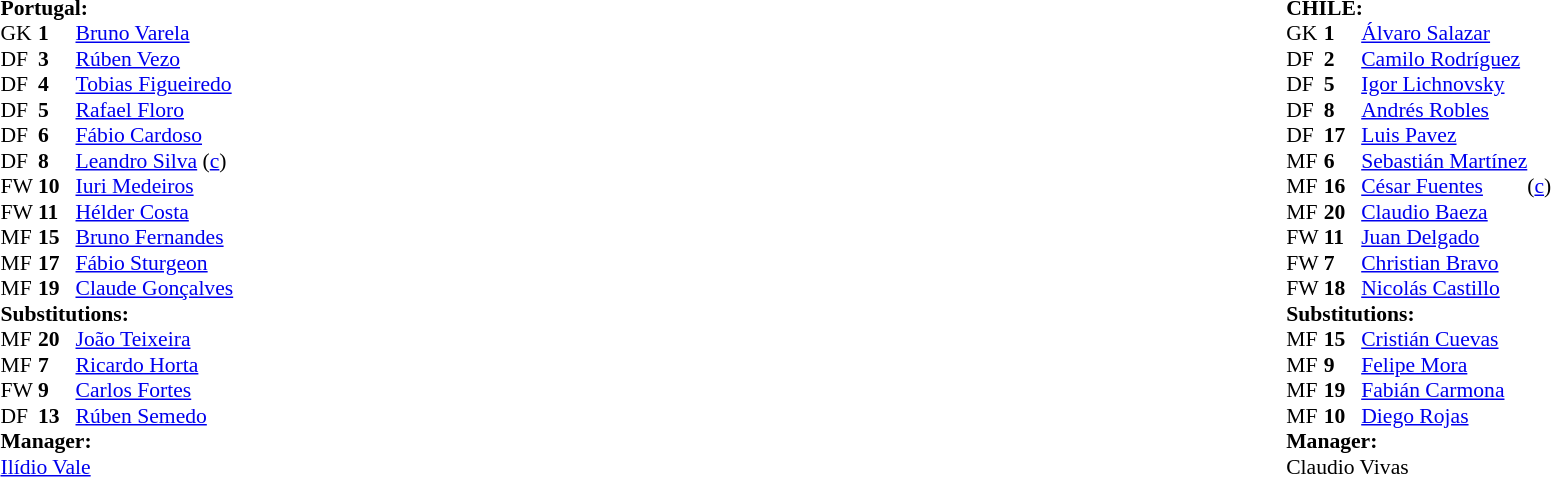<table width="100%">
<tr>
<td valign="top" width="50%"><br><table style="font-size: 90%" cellspacing="0" cellpadding="0">
<tr>
<td colspan=4><br><strong>Portugal:</strong></td>
</tr>
<tr>
<th width="25"></th>
<th width="25"></th>
</tr>
<tr>
<td>GK</td>
<td><strong>1</strong></td>
<td><a href='#'>Bruno Varela</a></td>
</tr>
<tr>
<td>DF</td>
<td><strong>3</strong></td>
<td><a href='#'>Rúben Vezo</a></td>
</tr>
<tr>
<td>DF</td>
<td><strong>4</strong></td>
<td><a href='#'>Tobias Figueiredo</a></td>
</tr>
<tr>
<td>DF</td>
<td><strong>5</strong></td>
<td><a href='#'>Rafael Floro</a></td>
</tr>
<tr>
<td>DF</td>
<td><strong>6</strong></td>
<td><a href='#'>Fábio Cardoso</a> </td>
</tr>
<tr>
<td>DF</td>
<td><strong>8</strong></td>
<td><a href='#'>Leandro Silva</a> (<a href='#'>c</a>)  </td>
</tr>
<tr>
<td>FW</td>
<td><strong>10</strong></td>
<td><a href='#'>Iuri Medeiros</a> </td>
</tr>
<tr>
<td>FW</td>
<td><strong>11</strong></td>
<td><a href='#'>Hélder Costa</a> </td>
</tr>
<tr>
<td>MF</td>
<td><strong>15</strong></td>
<td><a href='#'>Bruno Fernandes</a>  </td>
</tr>
<tr>
<td>MF</td>
<td><strong>17</strong></td>
<td><a href='#'>Fábio Sturgeon</a> </td>
</tr>
<tr>
<td>MF</td>
<td><strong>19</strong></td>
<td><a href='#'>Claude Gonçalves</a></td>
</tr>
<tr>
<td colspan=3><strong>Substitutions:</strong></td>
</tr>
<tr>
<td>MF</td>
<td><strong>20</strong></td>
<td><a href='#'>João Teixeira</a></td>
<td></td>
<td></td>
</tr>
<tr>
<td>MF</td>
<td><strong>7</strong></td>
<td><a href='#'>Ricardo Horta</a></td>
<td></td>
<td></td>
</tr>
<tr>
<td>FW</td>
<td><strong>9</strong></td>
<td><a href='#'>Carlos Fortes</a></td>
<td></td>
<td> </td>
</tr>
<tr>
<td>DF</td>
<td><strong>13</strong></td>
<td><a href='#'>Rúben Semedo</a></td>
<td></td>
<td></td>
</tr>
<tr>
<td colspan=3><strong>Manager:</strong></td>
</tr>
<tr>
<td colspan=3> <a href='#'>Ilídio Vale</a></td>
</tr>
</table>
</td>
<td valign="top"></td>
<td valign="top" width="50%"><br><table style="font-size: 90%" cellspacing="0" cellpadding="0" align="center">
<tr>
<td colspan=4><br><strong>CHILE:</strong></td>
</tr>
<tr>
<th width=25></th>
<th width=25></th>
</tr>
<tr>
<td>GK</td>
<td><strong>1</strong></td>
<td><a href='#'>Álvaro Salazar</a></td>
</tr>
<tr>
<td>DF</td>
<td><strong>2</strong></td>
<td><a href='#'>Camilo Rodríguez</a></td>
</tr>
<tr>
<td>DF</td>
<td><strong>5</strong></td>
<td><a href='#'>Igor Lichnovsky</a></td>
</tr>
<tr>
<td>DF</td>
<td><strong>8</strong></td>
<td><a href='#'>Andrés Robles</a></td>
</tr>
<tr>
<td>DF</td>
<td><strong>17</strong></td>
<td><a href='#'>Luis Pavez</a></td>
<td></td>
<td></td>
</tr>
<tr>
<td>MF</td>
<td><strong>6</strong></td>
<td><a href='#'>Sebastián Martínez</a></td>
<td></td>
<td></td>
</tr>
<tr>
<td>MF</td>
<td><strong>16</strong></td>
<td><a href='#'>César Fuentes</a></td>
<td></td>
<td>(<a href='#'>c</a>) </td>
</tr>
<tr>
<td>MF</td>
<td><strong>20</strong></td>
<td><a href='#'>Claudio Baeza</a></td>
<td></td>
<td></td>
</tr>
<tr>
<td>FW</td>
<td><strong>11</strong></td>
<td><a href='#'>Juan Delgado</a></td>
</tr>
<tr>
<td>FW</td>
<td><strong>7</strong></td>
<td><a href='#'>Christian Bravo</a></td>
<td></td>
<td> </td>
</tr>
<tr>
<td>FW</td>
<td><strong>18</strong></td>
<td><a href='#'>Nicolás Castillo</a></td>
<td></td>
<td></td>
</tr>
<tr>
<td colspan=3><strong>Substitutions:</strong></td>
</tr>
<tr>
<td>MF</td>
<td><strong>15</strong></td>
<td><a href='#'>Cristián Cuevas</a></td>
<td></td>
<td></td>
</tr>
<tr>
<td>MF</td>
<td><strong>9</strong></td>
<td><a href='#'>Felipe Mora</a></td>
<td></td>
<td></td>
</tr>
<tr>
<td>MF</td>
<td><strong>19</strong></td>
<td><a href='#'>Fabián Carmona</a></td>
<td></td>
<td></td>
</tr>
<tr>
<td>MF</td>
<td><strong>10</strong></td>
<td><a href='#'>Diego Rojas</a></td>
<td></td>
<td></td>
</tr>
<tr>
<td colspan=3><strong>Manager:</strong></td>
</tr>
<tr>
<td colspan=3> Claudio Vivas</td>
</tr>
</table>
</td>
</tr>
</table>
